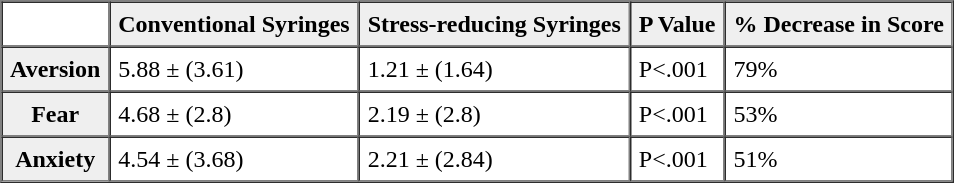<table border="1" cellpadding="5" cellspacing="0" align="center">
<tr>
<td></td>
<th scope="col" style="background:#efefef;">Conventional Syringes</th>
<th scope="col" style="background:#efefef;">Stress-reducing Syringes</th>
<th scope="col" style="background:#efefef;">P Value</th>
<th scope="col" style="background:#efefef;">% Decrease in Score</th>
</tr>
<tr>
<th scope="row" style="background:#efefef;">Aversion</th>
<td>5.88 ± (3.61)</td>
<td>1.21 ± (1.64)</td>
<td>P<.001</td>
<td>79%</td>
</tr>
<tr>
<th scope="row" style="background:#efefef;">Fear</th>
<td>4.68 ± (2.8)</td>
<td>2.19 ± (2.8)</td>
<td>P<.001</td>
<td>53%</td>
</tr>
<tr>
<th scope="row" style="background:#efefef;">Anxiety</th>
<td>4.54 ± (3.68)</td>
<td>2.21 ± (2.84)</td>
<td>P<.001</td>
<td>51%</td>
</tr>
</table>
